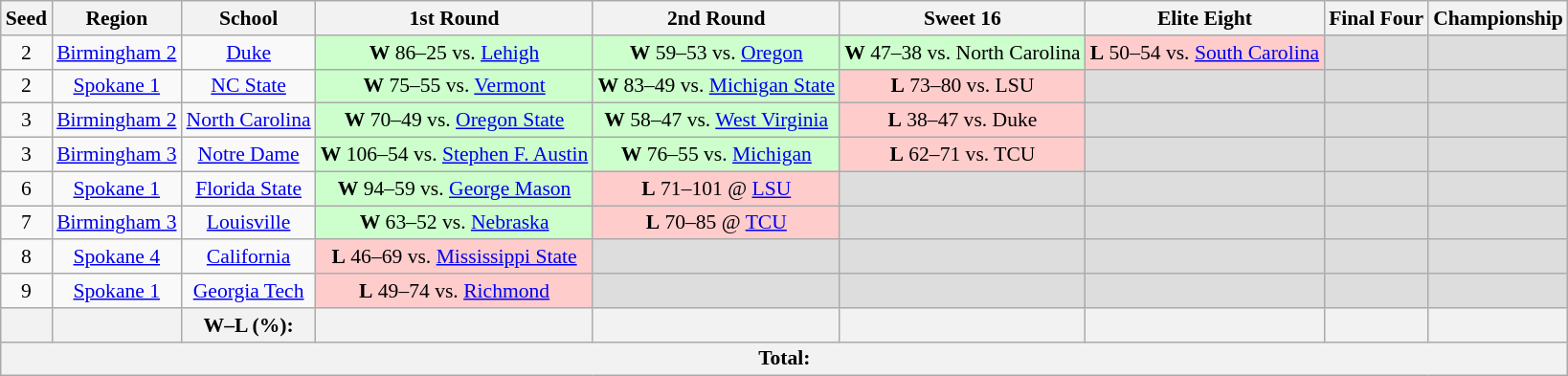<table class="sortable wikitable" style="white-space:nowrap; text-align:center; font-size:90%;">
<tr>
<th>Seed</th>
<th>Region</th>
<th>School</th>
<th>1st Round</th>
<th>2nd Round</th>
<th>Sweet 16</th>
<th>Elite Eight</th>
<th>Final Four</th>
<th>Championship</th>
</tr>
<tr>
<td>2</td>
<td><a href='#'>Birmingham 2</a></td>
<td><a href='#'>Duke</a></td>
<td style="background:#cfc;"><strong>W</strong> 86–25 vs.  <a href='#'>Lehigh</a> </td>
<td style="background:#cfc;"><strong>W</strong> 59–53 vs.  <a href='#'>Oregon</a> </td>
<td style="background:#cfc;"><strong>W</strong> 47–38 vs.  North Carolina </td>
<td style="background:#fcc;"><strong>L</strong> 50–54 vs.  <a href='#'>South Carolina</a> </td>
<td style="background:#ddd;"></td>
<td style="background:#ddd;"></td>
</tr>
<tr>
<td>2</td>
<td><a href='#'>Spokane 1</a></td>
<td><a href='#'>NC State</a></td>
<td style="background:#cfc;"><strong>W</strong> 75–55 vs.  <a href='#'>Vermont</a> </td>
<td style="background:#cfc;"><strong>W</strong> 83–49 vs.  <a href='#'>Michigan State</a> </td>
<td style="background:#fcc;"><strong>L</strong> 73–80 vs.  LSU </td>
<td style="background:#ddd;"></td>
<td style="background:#ddd;"></td>
<td style="background:#ddd;"></td>
</tr>
<tr>
<td>3</td>
<td><a href='#'>Birmingham 2</a></td>
<td><a href='#'>North Carolina</a></td>
<td style="background:#cfc;"><strong>W</strong> 70–49 vs.  <a href='#'>Oregon State</a> </td>
<td style="background:#cfc;"><strong>W</strong> 58–47 vs.  <a href='#'>West Virginia</a> </td>
<td style="background:#fcc;"><strong>L</strong> 38–47 vs.  Duke </td>
<td style="background:#ddd;"></td>
<td style="background:#ddd;"></td>
<td style="background:#ddd;"></td>
</tr>
<tr>
<td>3</td>
<td><a href='#'>Birmingham 3</a></td>
<td><a href='#'>Notre Dame</a></td>
<td style="background:#cfc;"><strong>W</strong> 106–54 vs.  <a href='#'>Stephen F. Austin</a> </td>
<td style="background:#cfc;"><strong>W</strong> 76–55 vs.  <a href='#'>Michigan</a> </td>
<td style="background:#fcc;"><strong>L</strong> 62–71 vs.  TCU </td>
<td style="background:#ddd;"></td>
<td style="background:#ddd;"></td>
<td style="background:#ddd;"></td>
</tr>
<tr>
<td>6</td>
<td><a href='#'>Spokane 1</a></td>
<td><a href='#'>Florida State</a></td>
<td style="background:#cfc;"><strong>W</strong> 94–59 vs.  <a href='#'>George Mason</a> </td>
<td style="background:#fcc;"><strong>L</strong> 71–101 @  <a href='#'>LSU</a> </td>
<td style="background:#ddd;"></td>
<td style="background:#ddd;"></td>
<td style="background:#ddd;"></td>
<td style="background:#ddd;"></td>
</tr>
<tr>
<td>7</td>
<td><a href='#'>Birmingham 3</a></td>
<td><a href='#'>Louisville</a></td>
<td style="background:#cfc;"><strong>W</strong> 63–52 vs.  <a href='#'>Nebraska</a> </td>
<td style="background:#fcc;"><strong>L</strong> 70–85 @  <a href='#'>TCU</a> </td>
<td style="background:#ddd;"></td>
<td style="background:#ddd;"></td>
<td style="background:#ddd;"></td>
<td style="background:#ddd;"></td>
</tr>
<tr>
<td>8</td>
<td><a href='#'>Spokane 4</a></td>
<td><a href='#'>California</a></td>
<td style="background:#fcc;"><strong>L</strong> 46–69 vs.  <a href='#'>Mississippi State</a> </td>
<td style="background:#ddd;"></td>
<td style="background:#ddd;"></td>
<td style="background:#ddd;"></td>
<td style="background:#ddd;"></td>
<td style="background:#ddd;"></td>
</tr>
<tr>
<td>9</td>
<td><a href='#'>Spokane 1</a></td>
<td><a href='#'>Georgia Tech</a></td>
<td style="background:#fcc;"><strong>L</strong> 49–74 vs.  <a href='#'>Richmond</a> </td>
<td style="background:#ddd;"></td>
<td style="background:#ddd;"></td>
<td style="background:#ddd;"></td>
<td style="background:#ddd;"></td>
<td style="background:#ddd;"></td>
</tr>
<tr>
<th></th>
<th></th>
<th>W–L (%):</th>
<th></th>
<th></th>
<th></th>
<th></th>
<th></th>
<th></th>
</tr>
<tr>
<th colspan=10>Total: </th>
</tr>
</table>
